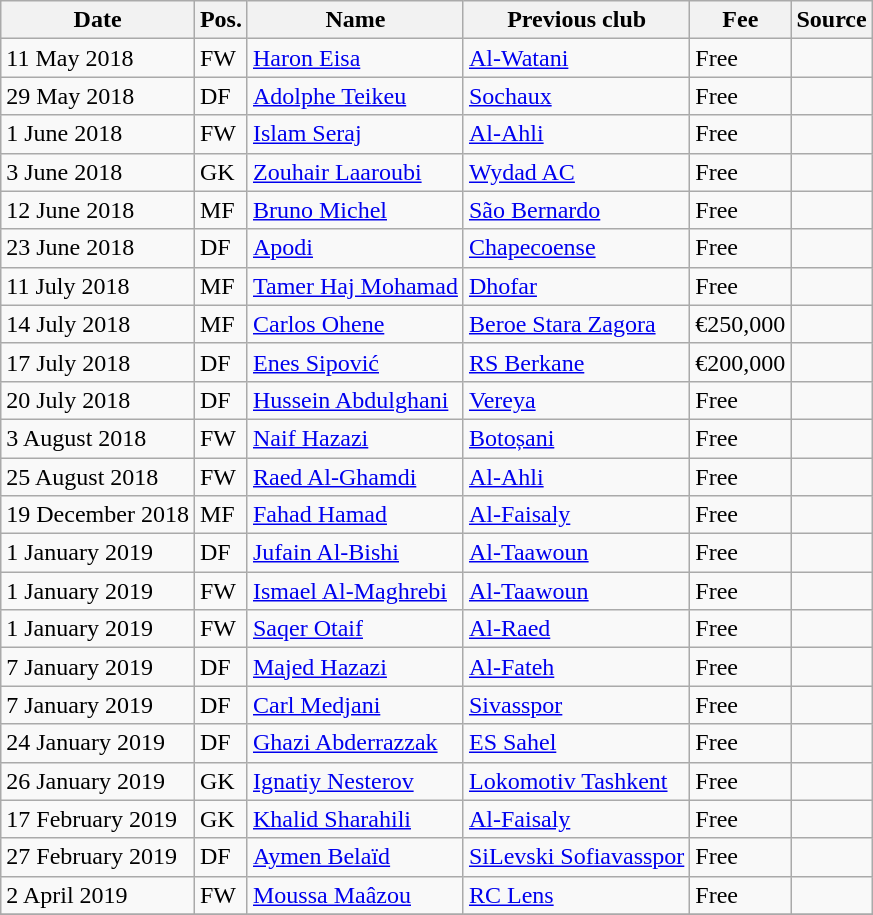<table class="wikitable" style="text-align:left">
<tr>
<th>Date</th>
<th>Pos.</th>
<th>Name</th>
<th>Previous club</th>
<th>Fee</th>
<th>Source</th>
</tr>
<tr>
<td>11 May 2018</td>
<td>FW</td>
<td> <a href='#'>Haron Eisa</a></td>
<td> <a href='#'>Al-Watani</a></td>
<td>Free</td>
<td></td>
</tr>
<tr>
<td>29 May 2018</td>
<td>DF</td>
<td> <a href='#'>Adolphe Teikeu</a></td>
<td> <a href='#'>Sochaux</a></td>
<td>Free</td>
<td></td>
</tr>
<tr>
<td>1 June 2018</td>
<td>FW</td>
<td> <a href='#'>Islam Seraj</a></td>
<td> <a href='#'>Al-Ahli</a></td>
<td>Free</td>
<td></td>
</tr>
<tr>
<td>3 June 2018</td>
<td>GK</td>
<td> <a href='#'>Zouhair Laaroubi</a></td>
<td> <a href='#'>Wydad AC</a></td>
<td>Free</td>
<td></td>
</tr>
<tr>
<td>12 June 2018</td>
<td>MF</td>
<td> <a href='#'>Bruno Michel</a></td>
<td> <a href='#'>São Bernardo</a></td>
<td>Free</td>
<td></td>
</tr>
<tr>
<td>23 June 2018</td>
<td>DF</td>
<td> <a href='#'>Apodi</a></td>
<td> <a href='#'>Chapecoense</a></td>
<td>Free</td>
<td></td>
</tr>
<tr>
<td>11 July 2018</td>
<td>MF</td>
<td> <a href='#'>Tamer Haj Mohamad</a></td>
<td> <a href='#'>Dhofar</a></td>
<td>Free</td>
<td></td>
</tr>
<tr>
<td>14 July 2018</td>
<td>MF</td>
<td> <a href='#'>Carlos Ohene</a></td>
<td> <a href='#'>Beroe Stara Zagora</a></td>
<td>€250,000</td>
<td></td>
</tr>
<tr>
<td>17 July 2018</td>
<td>DF</td>
<td> <a href='#'>Enes Sipović</a></td>
<td> <a href='#'>RS Berkane</a></td>
<td>€200,000</td>
<td></td>
</tr>
<tr>
<td>20 July 2018</td>
<td>DF</td>
<td> <a href='#'>Hussein Abdulghani</a></td>
<td> <a href='#'>Vereya</a></td>
<td>Free</td>
<td></td>
</tr>
<tr>
<td>3 August 2018</td>
<td>FW</td>
<td> <a href='#'>Naif Hazazi</a></td>
<td> <a href='#'>Botoșani</a></td>
<td>Free</td>
<td></td>
</tr>
<tr>
<td>25 August 2018</td>
<td>FW</td>
<td> <a href='#'>Raed Al-Ghamdi</a></td>
<td> <a href='#'>Al-Ahli</a></td>
<td>Free</td>
<td></td>
</tr>
<tr>
<td>19 December 2018</td>
<td>MF</td>
<td> <a href='#'>Fahad Hamad</a></td>
<td> <a href='#'>Al-Faisaly</a></td>
<td>Free</td>
<td></td>
</tr>
<tr>
<td>1 January 2019</td>
<td>DF</td>
<td> <a href='#'>Jufain Al-Bishi</a></td>
<td> <a href='#'>Al-Taawoun</a></td>
<td>Free</td>
<td></td>
</tr>
<tr>
<td>1 January 2019</td>
<td>FW</td>
<td> <a href='#'>Ismael Al-Maghrebi</a></td>
<td> <a href='#'>Al-Taawoun</a></td>
<td>Free</td>
<td></td>
</tr>
<tr>
<td>1 January 2019</td>
<td>FW</td>
<td> <a href='#'>Saqer Otaif</a></td>
<td> <a href='#'>Al-Raed</a></td>
<td>Free</td>
<td></td>
</tr>
<tr>
<td>7 January 2019</td>
<td>DF</td>
<td> <a href='#'>Majed Hazazi</a></td>
<td> <a href='#'>Al-Fateh</a></td>
<td>Free</td>
<td></td>
</tr>
<tr>
<td>7 January 2019</td>
<td>DF</td>
<td> <a href='#'>Carl Medjani</a></td>
<td> <a href='#'>Sivasspor</a></td>
<td>Free</td>
<td></td>
</tr>
<tr>
<td>24 January 2019</td>
<td>DF</td>
<td> <a href='#'>Ghazi Abderrazzak</a></td>
<td> <a href='#'>ES Sahel</a></td>
<td>Free</td>
<td></td>
</tr>
<tr>
<td>26 January 2019</td>
<td>GK</td>
<td> <a href='#'>Ignatiy Nesterov</a></td>
<td> <a href='#'>Lokomotiv Tashkent</a></td>
<td>Free</td>
<td></td>
</tr>
<tr>
<td>17 February 2019</td>
<td>GK</td>
<td> <a href='#'>Khalid Sharahili</a></td>
<td> <a href='#'>Al-Faisaly</a></td>
<td>Free</td>
<td></td>
</tr>
<tr>
<td>27 February 2019</td>
<td>DF</td>
<td> <a href='#'>Aymen Belaïd</a></td>
<td> <a href='#'>SiLevski Sofiavasspor</a></td>
<td>Free</td>
<td></td>
</tr>
<tr>
<td>2 April 2019</td>
<td>FW</td>
<td> <a href='#'>Moussa Maâzou</a></td>
<td> <a href='#'>RC Lens</a></td>
<td>Free</td>
<td></td>
</tr>
<tr>
</tr>
</table>
